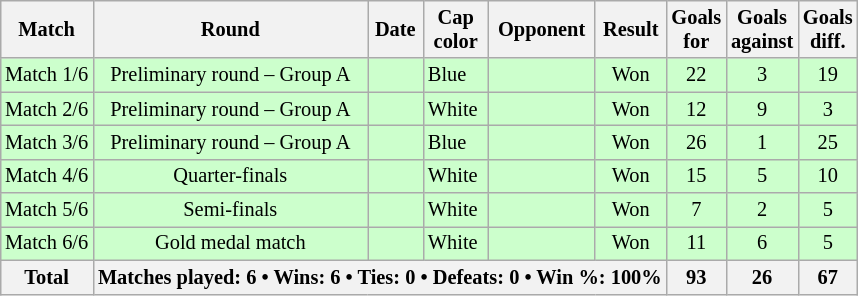<table class="wikitable sortable" style="text-align: center; font-size: 85%; margin-left: 1em;">
<tr>
<th>Match</th>
<th>Round</th>
<th>Date</th>
<th>Cap<br>color</th>
<th>Opponent</th>
<th>Result</th>
<th>Goals<br>for</th>
<th>Goals<br>against</th>
<th>Goals<br>diff.</th>
</tr>
<tr style="background-color: #ccffcc;">
<td>Match 1/6</td>
<td>Preliminary round – Group A</td>
<td style="text-align: right;"></td>
<td style="text-align: left;"> Blue</td>
<td style="text-align: left;"></td>
<td>Won</td>
<td>22</td>
<td>3</td>
<td>19</td>
</tr>
<tr style="background-color: #ccffcc;">
<td>Match 2/6</td>
<td>Preliminary round – Group A</td>
<td style="text-align: right;"></td>
<td style="text-align: left;"> White</td>
<td style="text-align: left;"></td>
<td>Won</td>
<td>12</td>
<td>9</td>
<td>3</td>
</tr>
<tr style="background-color: #ccffcc;">
<td>Match 3/6</td>
<td>Preliminary round – Group A</td>
<td style="text-align: right;"></td>
<td style="text-align: left;"> Blue</td>
<td style="text-align: left;"></td>
<td>Won</td>
<td>26</td>
<td>1</td>
<td>25</td>
</tr>
<tr style="background-color: #ccffcc;">
<td>Match 4/6</td>
<td>Quarter-finals</td>
<td style="text-align: right;"></td>
<td style="text-align: left;"> White</td>
<td style="text-align: left;"></td>
<td>Won</td>
<td>15</td>
<td>5</td>
<td>10</td>
</tr>
<tr style="background-color: #ccffcc;">
<td>Match 5/6</td>
<td>Semi-finals</td>
<td style="text-align: right;"></td>
<td style="text-align: left;"> White</td>
<td style="text-align: left;"></td>
<td>Won</td>
<td>7</td>
<td>2</td>
<td>5</td>
</tr>
<tr style="background-color: #ccffcc;">
<td>Match 6/6</td>
<td>Gold medal match</td>
<td style="text-align: right;"></td>
<td style="text-align: left;"> White</td>
<td style="text-align: left;"></td>
<td>Won</td>
<td>11</td>
<td>6</td>
<td>5</td>
</tr>
<tr>
<th>Total</th>
<th colspan="5">Matches played: 6 • Wins: 6 • Ties: 0 • Defeats: 0 • Win %: 100%</th>
<th>93</th>
<th>26</th>
<th>67</th>
</tr>
</table>
